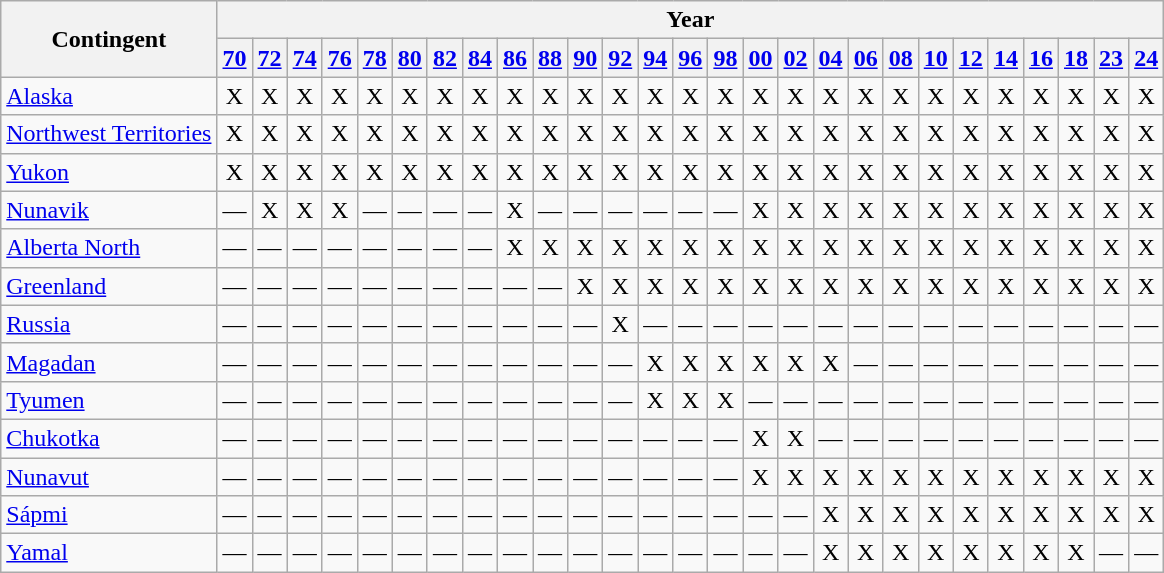<table class=wikitable>
<tr align=center>
<th rowspan="2">Contingent</th>
<th colspan="27">Year</th>
</tr>
<tr>
<th><a href='#'>70</a></th>
<th><a href='#'>72</a></th>
<th><a href='#'>74</a></th>
<th><a href='#'>76</a></th>
<th><a href='#'>78</a></th>
<th><a href='#'>80</a></th>
<th><a href='#'>82</a></th>
<th><a href='#'>84</a></th>
<th><a href='#'>86</a></th>
<th><a href='#'>88</a></th>
<th><a href='#'>90</a></th>
<th><a href='#'>92</a></th>
<th><a href='#'>94</a></th>
<th><a href='#'>96</a></th>
<th><a href='#'>98</a></th>
<th><a href='#'>00</a></th>
<th><a href='#'>02</a></th>
<th><a href='#'>04</a></th>
<th><a href='#'>06</a></th>
<th><a href='#'>08</a></th>
<th><a href='#'>10</a></th>
<th><a href='#'>12</a></th>
<th><a href='#'>14</a></th>
<th><a href='#'>16</a></th>
<th><a href='#'>18</a></th>
<th><a href='#'>23</a></th>
<th><a href='#'>24</a></th>
</tr>
<tr align=center>
<td align=left><a href='#'>Alaska</a></td>
<td>X</td>
<td>X</td>
<td>X</td>
<td>X</td>
<td>X</td>
<td>X</td>
<td>X</td>
<td>X</td>
<td>X</td>
<td>X</td>
<td>X</td>
<td>X</td>
<td>X</td>
<td>X</td>
<td>X</td>
<td>X</td>
<td>X</td>
<td>X</td>
<td>X</td>
<td>X</td>
<td>X</td>
<td>X</td>
<td>X</td>
<td>X</td>
<td>X</td>
<td>X</td>
<td>X</td>
</tr>
<tr align=center>
<td align=left><a href='#'>Northwest Territories</a></td>
<td>X</td>
<td>X</td>
<td>X</td>
<td>X</td>
<td>X</td>
<td>X</td>
<td>X</td>
<td>X</td>
<td>X</td>
<td>X</td>
<td>X</td>
<td>X</td>
<td>X</td>
<td>X</td>
<td>X</td>
<td>X</td>
<td>X</td>
<td>X</td>
<td>X</td>
<td>X</td>
<td>X</td>
<td>X</td>
<td>X</td>
<td>X</td>
<td>X</td>
<td>X</td>
<td>X</td>
</tr>
<tr align=center>
<td align=left><a href='#'>Yukon</a></td>
<td>X</td>
<td>X</td>
<td>X</td>
<td>X</td>
<td>X</td>
<td>X</td>
<td>X</td>
<td>X</td>
<td>X</td>
<td>X</td>
<td>X</td>
<td>X</td>
<td>X</td>
<td>X</td>
<td>X</td>
<td>X</td>
<td>X</td>
<td>X</td>
<td>X</td>
<td>X</td>
<td>X</td>
<td>X</td>
<td>X</td>
<td>X</td>
<td>X</td>
<td>X</td>
<td>X</td>
</tr>
<tr align=center>
<td align=left><a href='#'>Nunavik</a></td>
<td>—</td>
<td>X</td>
<td>X</td>
<td>X</td>
<td>—</td>
<td>—</td>
<td>—</td>
<td>—</td>
<td>X</td>
<td>—</td>
<td>—</td>
<td>—</td>
<td>—</td>
<td>—</td>
<td>—</td>
<td>X</td>
<td>X</td>
<td>X</td>
<td>X</td>
<td>X</td>
<td>X</td>
<td>X</td>
<td>X</td>
<td>X</td>
<td>X</td>
<td>X</td>
<td>X</td>
</tr>
<tr align=center>
<td align=left><a href='#'>Alberta North</a></td>
<td>—</td>
<td>—</td>
<td>—</td>
<td>—</td>
<td>—</td>
<td>—</td>
<td>—</td>
<td>—</td>
<td>X</td>
<td>X</td>
<td>X</td>
<td>X</td>
<td>X</td>
<td>X</td>
<td>X</td>
<td>X</td>
<td>X</td>
<td>X</td>
<td>X</td>
<td>X</td>
<td>X</td>
<td>X</td>
<td>X</td>
<td>X</td>
<td>X</td>
<td>X</td>
<td>X</td>
</tr>
<tr align=center>
<td align=left><a href='#'>Greenland</a></td>
<td>—</td>
<td>—</td>
<td>—</td>
<td>—</td>
<td>—</td>
<td>—</td>
<td>—</td>
<td>—</td>
<td>—</td>
<td>—</td>
<td>X</td>
<td>X</td>
<td>X</td>
<td>X</td>
<td>X</td>
<td>X</td>
<td>X</td>
<td>X</td>
<td>X</td>
<td>X</td>
<td>X</td>
<td>X</td>
<td>X</td>
<td>X</td>
<td>X</td>
<td>X</td>
<td>X</td>
</tr>
<tr align=center>
<td align=left><a href='#'>Russia</a></td>
<td>—</td>
<td>—</td>
<td>—</td>
<td>—</td>
<td>—</td>
<td>—</td>
<td>—</td>
<td>—</td>
<td>—</td>
<td>—</td>
<td>—</td>
<td>X</td>
<td>—</td>
<td>—</td>
<td>—</td>
<td>—</td>
<td>—</td>
<td>—</td>
<td>—</td>
<td>—</td>
<td>—</td>
<td>—</td>
<td>—</td>
<td>—</td>
<td>—</td>
<td>—</td>
<td>—</td>
</tr>
<tr align=center>
<td align=left><a href='#'>Magadan</a></td>
<td>—</td>
<td>—</td>
<td>—</td>
<td>—</td>
<td>—</td>
<td>—</td>
<td>—</td>
<td>—</td>
<td>—</td>
<td>—</td>
<td>—</td>
<td>—</td>
<td>X</td>
<td>X</td>
<td>X</td>
<td>X</td>
<td>X</td>
<td>X</td>
<td>—</td>
<td>—</td>
<td>—</td>
<td>—</td>
<td>—</td>
<td>—</td>
<td>—</td>
<td>—</td>
<td>—</td>
</tr>
<tr align=center>
<td align=left><a href='#'>Tyumen</a></td>
<td>—</td>
<td>—</td>
<td>—</td>
<td>—</td>
<td>—</td>
<td>—</td>
<td>—</td>
<td>—</td>
<td>—</td>
<td>—</td>
<td>—</td>
<td>—</td>
<td>X</td>
<td>X</td>
<td>X</td>
<td>—</td>
<td>—</td>
<td>—</td>
<td>—</td>
<td>—</td>
<td>—</td>
<td>—</td>
<td>—</td>
<td>—</td>
<td>—</td>
<td>—</td>
<td>—</td>
</tr>
<tr align=center>
<td align=left><a href='#'>Chukotka</a></td>
<td>—</td>
<td>—</td>
<td>—</td>
<td>—</td>
<td>—</td>
<td>—</td>
<td>—</td>
<td>—</td>
<td>—</td>
<td>—</td>
<td>—</td>
<td>—</td>
<td>—</td>
<td>—</td>
<td>—</td>
<td>X</td>
<td>X</td>
<td>—</td>
<td>—</td>
<td>—</td>
<td>—</td>
<td>—</td>
<td>—</td>
<td>—</td>
<td>—</td>
<td>—</td>
<td>—</td>
</tr>
<tr align=center>
<td align=left><a href='#'>Nunavut</a></td>
<td>—</td>
<td>—</td>
<td>—</td>
<td>—</td>
<td>—</td>
<td>—</td>
<td>—</td>
<td>—</td>
<td>—</td>
<td>—</td>
<td>—</td>
<td>—</td>
<td>—</td>
<td>—</td>
<td>—</td>
<td>X</td>
<td>X</td>
<td>X</td>
<td>X</td>
<td>X</td>
<td>X</td>
<td>X</td>
<td>X</td>
<td>X</td>
<td>X</td>
<td>X</td>
<td>X</td>
</tr>
<tr align=center>
<td align=left><a href='#'>Sápmi</a></td>
<td>—</td>
<td>—</td>
<td>—</td>
<td>—</td>
<td>—</td>
<td>—</td>
<td>—</td>
<td>—</td>
<td>—</td>
<td>—</td>
<td>—</td>
<td>—</td>
<td>—</td>
<td>—</td>
<td>—</td>
<td>—</td>
<td>—</td>
<td>X</td>
<td>X</td>
<td>X</td>
<td>X</td>
<td>X</td>
<td>X</td>
<td>X</td>
<td>X</td>
<td>X</td>
<td>X</td>
</tr>
<tr align=center>
<td align=left><a href='#'>Yamal</a></td>
<td>—</td>
<td>—</td>
<td>—</td>
<td>—</td>
<td>—</td>
<td>—</td>
<td>—</td>
<td>—</td>
<td>—</td>
<td>—</td>
<td>—</td>
<td>—</td>
<td>—</td>
<td>—</td>
<td>—</td>
<td>—</td>
<td>—</td>
<td>X</td>
<td>X</td>
<td>X</td>
<td>X</td>
<td>X</td>
<td>X</td>
<td>X</td>
<td>X</td>
<td>—</td>
<td>—</td>
</tr>
</table>
